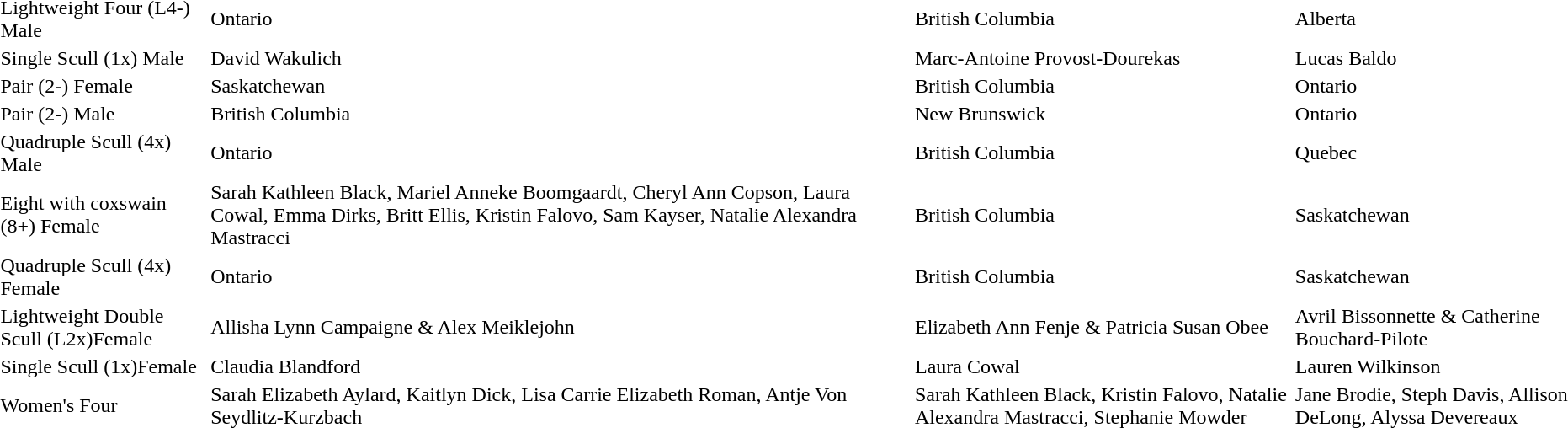<table>
<tr>
<td>Lightweight Four (L4-) Male</td>
<td> Ontario</td>
<td> British Columbia</td>
<td> Alberta</td>
</tr>
<tr>
<td>Single Scull (1x) Male</td>
<td> David Wakulich</td>
<td> Marc-Antoine Provost-Dourekas</td>
<td>Lucas Baldo</td>
</tr>
<tr>
<td>Pair (2-) Female</td>
<td> Saskatchewan</td>
<td> British Columbia</td>
<td>Ontario</td>
</tr>
<tr>
<td>Pair (2-) Male</td>
<td> British Columbia</td>
<td> New Brunswick</td>
<td> Ontario</td>
</tr>
<tr>
<td>Quadruple Scull (4x) Male</td>
<td> Ontario</td>
<td> British Columbia</td>
<td> Quebec</td>
</tr>
<tr>
<td>Eight with coxswain (8+) Female</td>
<td> Sarah Kathleen Black, Mariel Anneke Boomgaardt, Cheryl Ann Copson, Laura Cowal, Emma Dirks, Britt Ellis, Kristin Falovo, Sam Kayser, Natalie Alexandra Mastracci</td>
<td> British Columbia</td>
<td> Saskatchewan</td>
</tr>
<tr>
<td>Quadruple Scull (4x) Female</td>
<td> Ontario</td>
<td> British Columbia</td>
<td> Saskatchewan</td>
</tr>
<tr>
<td>Lightweight Double Scull (L2x)Female</td>
<td> Allisha Lynn Campaigne & Alex Meiklejohn</td>
<td> Elizabeth Ann Fenje & Patricia Susan Obee</td>
<td> Avril Bissonnette & Catherine Bouchard-Pilote</td>
</tr>
<tr>
<td>Single Scull (1x)Female</td>
<td> Claudia Blandford</td>
<td> Laura Cowal</td>
<td> Lauren Wilkinson</td>
</tr>
<tr>
<td>Women's Four</td>
<td> Sarah Elizabeth Aylard, Kaitlyn Dick, Lisa Carrie Elizabeth Roman, Antje Von Seydlitz-Kurzbach</td>
<td> Sarah Kathleen Black, Kristin Falovo, Natalie Alexandra Mastracci, Stephanie Mowder</td>
<td> Jane Brodie, Steph Davis, Allison DeLong, Alyssa Devereaux</td>
</tr>
</table>
